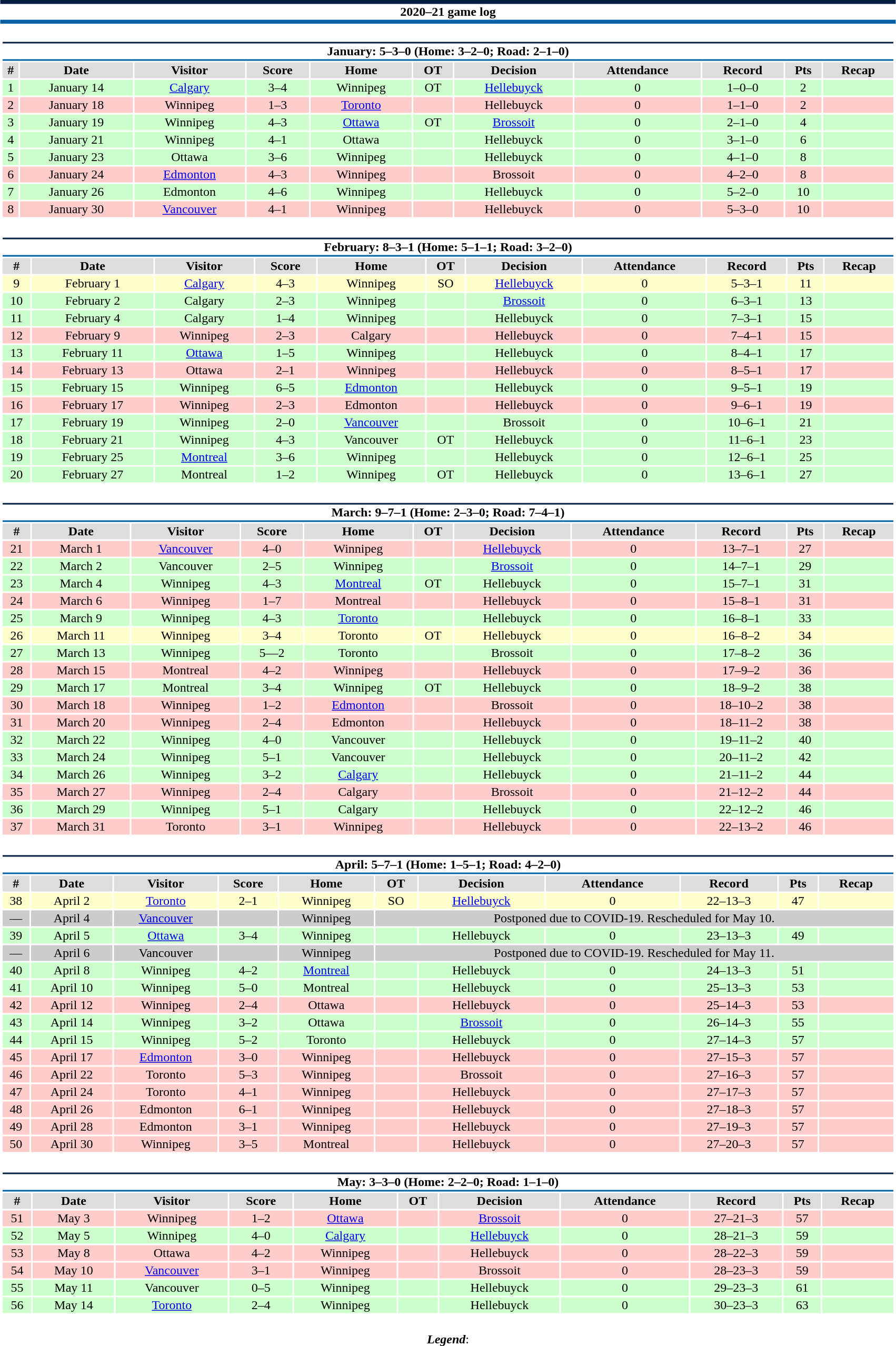<table class="toccolours" style="width:90%; clear:both; margin:1.5em auto; text-align:center;">
<tr>
<th colspan="11" style="background:#FFFFFF; border-top:#041E41 5px solid; border-bottom:#0060A5 5px solid;">2020–21 game log</th>
</tr>
<tr>
<td colspan="11"><br><table class="toccolours collapsible collapsed" style="width:100%;">
<tr>
<th colspan="11" style="background:#FFFFFF; border-top:#041E41 2px solid; border-bottom:#0060A5 2px solid;">January: 5–3–0 (Home: 3–2–0; Road: 2–1–0)</th>
</tr>
<tr style="background:#ddd;">
<th>#</th>
<th>Date</th>
<th>Visitor</th>
<th>Score</th>
<th>Home</th>
<th>OT</th>
<th>Decision</th>
<th>Attendance</th>
<th>Record</th>
<th>Pts</th>
<th>Recap</th>
</tr>
<tr style="background:#cfc;">
<td>1</td>
<td>January 14</td>
<td><a href='#'>Calgary</a></td>
<td>3–4</td>
<td>Winnipeg</td>
<td>OT</td>
<td><a href='#'>Hellebuyck</a></td>
<td>0</td>
<td>1–0–0</td>
<td>2</td>
<td></td>
</tr>
<tr style="background:#fcc;">
<td>2</td>
<td>January 18</td>
<td>Winnipeg</td>
<td>1–3</td>
<td><a href='#'>Toronto</a></td>
<td></td>
<td>Hellebuyck</td>
<td>0</td>
<td>1–1–0</td>
<td>2</td>
<td></td>
</tr>
<tr style="background:#cfc;">
<td>3</td>
<td>January 19</td>
<td>Winnipeg</td>
<td>4–3</td>
<td><a href='#'>Ottawa</a></td>
<td>OT</td>
<td><a href='#'>Brossoit</a></td>
<td>0</td>
<td>2–1–0</td>
<td>4</td>
<td></td>
</tr>
<tr style="background:#cfc;">
<td>4</td>
<td>January 21</td>
<td>Winnipeg</td>
<td>4–1</td>
<td>Ottawa</td>
<td></td>
<td>Hellebuyck</td>
<td>0</td>
<td>3–1–0</td>
<td>6</td>
<td></td>
</tr>
<tr style="background:#cfc;">
<td>5</td>
<td>January 23</td>
<td>Ottawa</td>
<td>3–6</td>
<td>Winnipeg</td>
<td></td>
<td>Hellebuyck</td>
<td>0</td>
<td>4–1–0</td>
<td>8</td>
<td></td>
</tr>
<tr style="background:#fcc;">
<td>6</td>
<td>January 24</td>
<td><a href='#'>Edmonton</a></td>
<td>4–3</td>
<td>Winnipeg</td>
<td></td>
<td>Brossoit</td>
<td>0</td>
<td>4–2–0</td>
<td>8</td>
<td></td>
</tr>
<tr style="background:#cfc;">
<td>7</td>
<td>January 26</td>
<td>Edmonton</td>
<td>4–6</td>
<td>Winnipeg</td>
<td></td>
<td>Hellebuyck</td>
<td>0</td>
<td>5–2–0</td>
<td>10</td>
<td></td>
</tr>
<tr style="background:#fcc;">
<td>8</td>
<td>January 30</td>
<td><a href='#'>Vancouver</a></td>
<td>4–1</td>
<td>Winnipeg</td>
<td></td>
<td>Hellebuyck</td>
<td>0</td>
<td>5–3–0</td>
<td>10</td>
<td></td>
</tr>
</table>
</td>
</tr>
<tr>
<td colspan="11"><br><table class="toccolours collapsible collapsed" style="width:100%;">
<tr>
<th colspan="11" style="background:#FFFFFF; border-top:#041E41 2px solid; border-bottom:#0060A5 2px solid;">February: 8–3–1 (Home: 5–1–1; Road: 3–2–0)</th>
</tr>
<tr style="background:#ddd;">
<th>#</th>
<th>Date</th>
<th>Visitor</th>
<th>Score</th>
<th>Home</th>
<th>OT</th>
<th>Decision</th>
<th>Attendance</th>
<th>Record</th>
<th>Pts</th>
<th>Recap</th>
</tr>
<tr style="background:#ffc;">
<td>9</td>
<td>February 1</td>
<td><a href='#'>Calgary</a></td>
<td>4–3</td>
<td>Winnipeg</td>
<td>SO</td>
<td><a href='#'>Hellebuyck</a></td>
<td>0</td>
<td>5–3–1</td>
<td>11</td>
<td></td>
</tr>
<tr style="background:#cfc;">
<td>10</td>
<td>February 2</td>
<td>Calgary</td>
<td>2–3</td>
<td>Winnipeg</td>
<td></td>
<td><a href='#'>Brossoit</a></td>
<td>0</td>
<td>6–3–1</td>
<td>13</td>
<td></td>
</tr>
<tr style="background:#cfc;">
<td>11</td>
<td>February 4</td>
<td>Calgary</td>
<td>1–4</td>
<td>Winnipeg</td>
<td></td>
<td>Hellebuyck</td>
<td>0</td>
<td>7–3–1</td>
<td>15</td>
<td></td>
</tr>
<tr style="background:#fcc;">
<td>12</td>
<td>February 9</td>
<td>Winnipeg</td>
<td>2–3</td>
<td>Calgary</td>
<td></td>
<td>Hellebuyck</td>
<td>0</td>
<td>7–4–1</td>
<td>15</td>
<td></td>
</tr>
<tr style="background:#cfc;">
<td>13</td>
<td>February 11</td>
<td><a href='#'>Ottawa</a></td>
<td>1–5</td>
<td>Winnipeg</td>
<td></td>
<td>Hellebuyck</td>
<td>0</td>
<td>8–4–1</td>
<td>17</td>
<td></td>
</tr>
<tr style="background:#fcc;">
<td>14</td>
<td>February 13</td>
<td>Ottawa</td>
<td>2–1</td>
<td>Winnipeg</td>
<td></td>
<td>Hellebuyck</td>
<td>0</td>
<td>8–5–1</td>
<td>17</td>
<td></td>
</tr>
<tr style="background:#cfc;">
<td>15</td>
<td>February 15</td>
<td>Winnipeg</td>
<td>6–5</td>
<td><a href='#'>Edmonton</a></td>
<td></td>
<td>Hellebuyck</td>
<td>0</td>
<td>9–5–1</td>
<td>19</td>
<td></td>
</tr>
<tr style="background:#fcc;">
<td>16</td>
<td>February 17</td>
<td>Winnipeg</td>
<td>2–3</td>
<td>Edmonton</td>
<td></td>
<td>Hellebuyck</td>
<td>0</td>
<td>9–6–1</td>
<td>19</td>
<td></td>
</tr>
<tr style="background:#cfc;">
<td>17</td>
<td>February 19</td>
<td>Winnipeg</td>
<td>2–0</td>
<td><a href='#'>Vancouver</a></td>
<td></td>
<td>Brossoit</td>
<td>0</td>
<td>10–6–1</td>
<td>21</td>
<td></td>
</tr>
<tr style="background:#cfc;">
<td>18</td>
<td>February 21</td>
<td>Winnipeg</td>
<td>4–3</td>
<td>Vancouver</td>
<td>OT</td>
<td>Hellebuyck</td>
<td>0</td>
<td>11–6–1</td>
<td>23</td>
<td></td>
</tr>
<tr style="background:#cfc;">
<td>19</td>
<td>February 25</td>
<td><a href='#'>Montreal</a></td>
<td>3–6</td>
<td>Winnipeg</td>
<td></td>
<td>Hellebuyck</td>
<td>0</td>
<td>12–6–1</td>
<td>25</td>
<td></td>
</tr>
<tr style="background:#cfc;">
<td>20</td>
<td>February 27</td>
<td>Montreal</td>
<td>1–2</td>
<td>Winnipeg</td>
<td>OT</td>
<td>Hellebuyck</td>
<td>0</td>
<td>13–6–1</td>
<td>27</td>
<td></td>
</tr>
</table>
</td>
</tr>
<tr>
<td colspan="11"><br><table class="toccolours collapsible collapsed" style="width:100%;">
<tr>
<th colspan="11" style="background:#FFFFFF; border-top:#041E41 2px solid; border-bottom:#0060A5 2px solid;">March: 9–7–1 (Home: 2–3–0; Road: 7–4–1)</th>
</tr>
<tr style="background:#ddd;">
<th>#</th>
<th>Date</th>
<th>Visitor</th>
<th>Score</th>
<th>Home</th>
<th>OT</th>
<th>Decision</th>
<th>Attendance</th>
<th>Record</th>
<th>Pts</th>
<th>Recap</th>
</tr>
<tr style="background:#fcc;">
<td>21</td>
<td>March 1</td>
<td><a href='#'>Vancouver</a></td>
<td>4–0</td>
<td>Winnipeg</td>
<td></td>
<td><a href='#'>Hellebuyck</a></td>
<td>0</td>
<td>13–7–1</td>
<td>27</td>
<td></td>
</tr>
<tr style="background:#cfc;">
<td>22</td>
<td>March 2</td>
<td>Vancouver</td>
<td>2–5</td>
<td>Winnipeg</td>
<td></td>
<td><a href='#'>Brossoit</a></td>
<td>0</td>
<td>14–7–1</td>
<td>29</td>
<td></td>
</tr>
<tr style="background:#cfc;">
<td>23</td>
<td>March 4</td>
<td>Winnipeg</td>
<td>4–3</td>
<td><a href='#'>Montreal</a></td>
<td>OT</td>
<td>Hellebuyck</td>
<td>0</td>
<td>15–7–1</td>
<td>31</td>
<td></td>
</tr>
<tr style="background:#fcc;">
<td>24</td>
<td>March 6</td>
<td>Winnipeg</td>
<td>1–7</td>
<td>Montreal</td>
<td></td>
<td>Hellebuyck</td>
<td>0</td>
<td>15–8–1</td>
<td>31</td>
<td></td>
</tr>
<tr style="background:#cfc;">
<td>25</td>
<td>March 9</td>
<td>Winnipeg</td>
<td>4–3</td>
<td><a href='#'>Toronto</a></td>
<td></td>
<td>Hellebuyck</td>
<td>0</td>
<td>16–8–1</td>
<td>33</td>
<td></td>
</tr>
<tr style="background:#ffc;">
<td>26</td>
<td>March 11</td>
<td>Winnipeg</td>
<td>3–4</td>
<td>Toronto</td>
<td>OT</td>
<td>Hellebuyck</td>
<td>0</td>
<td>16–8–2</td>
<td>34</td>
<td></td>
</tr>
<tr style="background:#cfc;">
<td>27</td>
<td>March 13</td>
<td>Winnipeg</td>
<td>5—2</td>
<td>Toronto</td>
<td></td>
<td>Brossoit</td>
<td>0</td>
<td>17–8–2</td>
<td>36</td>
<td></td>
</tr>
<tr style="background:#fcc;">
<td>28</td>
<td>March 15</td>
<td>Montreal</td>
<td>4–2</td>
<td>Winnipeg</td>
<td></td>
<td>Hellebuyck</td>
<td>0</td>
<td>17–9–2</td>
<td>36</td>
<td></td>
</tr>
<tr style="background:#cfc;">
<td>29</td>
<td>March 17</td>
<td>Montreal</td>
<td>3–4</td>
<td>Winnipeg</td>
<td>OT</td>
<td>Hellebuyck</td>
<td>0</td>
<td>18–9–2</td>
<td>38</td>
<td></td>
</tr>
<tr style="background:#fcc;">
<td>30</td>
<td>March 18</td>
<td>Winnipeg</td>
<td>1–2</td>
<td><a href='#'>Edmonton</a></td>
<td></td>
<td>Brossoit</td>
<td>0</td>
<td>18–10–2</td>
<td>38</td>
<td></td>
</tr>
<tr style="background:#fcc;">
<td>31</td>
<td>March 20</td>
<td>Winnipeg</td>
<td>2–4</td>
<td>Edmonton</td>
<td></td>
<td>Hellebuyck</td>
<td>0</td>
<td>18–11–2</td>
<td>38</td>
<td></td>
</tr>
<tr style="background:#cfc;">
<td>32</td>
<td>March 22</td>
<td>Winnipeg</td>
<td>4–0</td>
<td>Vancouver</td>
<td></td>
<td>Hellebuyck</td>
<td>0</td>
<td>19–11–2</td>
<td>40</td>
<td></td>
</tr>
<tr style="background:#cfc;">
<td>33</td>
<td>March 24</td>
<td>Winnipeg</td>
<td>5–1</td>
<td>Vancouver</td>
<td></td>
<td>Hellebuyck</td>
<td>0</td>
<td>20–11–2</td>
<td>42</td>
<td></td>
</tr>
<tr style="background:#cfc;">
<td>34</td>
<td>March 26</td>
<td>Winnipeg</td>
<td>3–2</td>
<td><a href='#'>Calgary</a></td>
<td></td>
<td>Hellebuyck</td>
<td>0</td>
<td>21–11–2</td>
<td>44</td>
<td></td>
</tr>
<tr style="background:#fcc;">
<td>35</td>
<td>March 27</td>
<td>Winnipeg</td>
<td>2–4</td>
<td>Calgary</td>
<td></td>
<td>Brossoit</td>
<td>0</td>
<td>21–12–2</td>
<td>44</td>
<td></td>
</tr>
<tr style="background:#cfc;">
<td>36</td>
<td>March 29</td>
<td>Winnipeg</td>
<td>5–1</td>
<td>Calgary</td>
<td></td>
<td>Hellebuyck</td>
<td>0</td>
<td>22–12–2</td>
<td>46</td>
<td></td>
</tr>
<tr style="background:#fcc;">
<td>37</td>
<td>March 31</td>
<td>Toronto</td>
<td>3–1</td>
<td>Winnipeg</td>
<td></td>
<td>Hellebuyck</td>
<td>0</td>
<td>22–13–2</td>
<td>46</td>
<td></td>
</tr>
</table>
</td>
</tr>
<tr>
<td colspan="11"><br><table class="toccolours collapsible collapsed" style="width:100%;">
<tr>
<th colspan="11" style="background:#FFFFFF; border-top:#041E41 2px solid; border-bottom:#0060A5 2px solid;">April: 5–7–1 (Home: 1–5–1; Road: 4–2–0)</th>
</tr>
<tr style="background:#ddd;">
<th>#</th>
<th>Date</th>
<th>Visitor</th>
<th>Score</th>
<th>Home</th>
<th>OT</th>
<th>Decision</th>
<th>Attendance</th>
<th>Record</th>
<th>Pts</th>
<th>Recap</th>
</tr>
<tr style="background:#ffc;">
<td>38</td>
<td>April 2</td>
<td><a href='#'>Toronto</a></td>
<td>2–1</td>
<td>Winnipeg</td>
<td>SO</td>
<td><a href='#'>Hellebuyck</a></td>
<td>0</td>
<td>22–13–3</td>
<td>47</td>
<td></td>
</tr>
<tr style="background:#ccc;">
<td>—</td>
<td>April 4</td>
<td><a href='#'>Vancouver</a></td>
<td></td>
<td>Winnipeg</td>
<td colspan="6">Postponed due to COVID-19. Rescheduled for May 10.</td>
</tr>
<tr style="background:#cfc;">
<td>39</td>
<td>April 5</td>
<td><a href='#'>Ottawa</a></td>
<td>3–4</td>
<td>Winnipeg</td>
<td></td>
<td>Hellebuyck</td>
<td>0</td>
<td>23–13–3</td>
<td>49</td>
<td></td>
</tr>
<tr style="background:#ccc;">
<td>—</td>
<td>April 6</td>
<td>Vancouver</td>
<td></td>
<td>Winnipeg</td>
<td colspan="6">Postponed due to COVID-19. Rescheduled for May 11.</td>
</tr>
<tr style="background:#cfc;">
<td>40</td>
<td>April 8</td>
<td>Winnipeg</td>
<td>4–2</td>
<td><a href='#'>Montreal</a></td>
<td></td>
<td>Hellebuyck</td>
<td>0</td>
<td>24–13–3</td>
<td>51</td>
<td></td>
</tr>
<tr style="background:#cfc;">
<td>41</td>
<td>April 10</td>
<td>Winnipeg</td>
<td>5–0</td>
<td>Montreal</td>
<td></td>
<td>Hellebuyck</td>
<td>0</td>
<td>25–13–3</td>
<td>53</td>
<td></td>
</tr>
<tr style="background:#fcc;">
<td>42</td>
<td>April 12</td>
<td>Winnipeg</td>
<td>2–4</td>
<td>Ottawa</td>
<td></td>
<td>Hellebuyck</td>
<td>0</td>
<td>25–14–3</td>
<td>53</td>
<td></td>
</tr>
<tr style="background:#cfc;">
<td>43</td>
<td>April 14</td>
<td>Winnipeg</td>
<td>3–2</td>
<td>Ottawa</td>
<td></td>
<td><a href='#'>Brossoit</a></td>
<td>0</td>
<td>26–14–3</td>
<td>55</td>
<td></td>
</tr>
<tr style="background:#cfc;">
<td>44</td>
<td>April 15</td>
<td>Winnipeg</td>
<td>5–2</td>
<td>Toronto</td>
<td></td>
<td>Hellebuyck</td>
<td>0</td>
<td>27–14–3</td>
<td>57</td>
<td></td>
</tr>
<tr style="background:#fcc;">
<td>45</td>
<td>April 17</td>
<td><a href='#'>Edmonton</a></td>
<td>3–0</td>
<td>Winnipeg</td>
<td></td>
<td>Hellebuyck</td>
<td>0</td>
<td>27–15–3</td>
<td>57</td>
<td></td>
</tr>
<tr style="background:#fcc;">
<td>46</td>
<td>April 22</td>
<td>Toronto</td>
<td>5–3</td>
<td>Winnipeg</td>
<td></td>
<td>Brossoit</td>
<td>0</td>
<td>27–16–3</td>
<td>57</td>
<td></td>
</tr>
<tr style="background:#fcc;">
<td>47</td>
<td>April 24</td>
<td>Toronto</td>
<td>4–1</td>
<td>Winnipeg</td>
<td></td>
<td>Hellebuyck</td>
<td>0</td>
<td>27–17–3</td>
<td>57</td>
<td></td>
</tr>
<tr style="background:#fcc;">
<td>48</td>
<td>April 26</td>
<td>Edmonton</td>
<td>6–1</td>
<td>Winnipeg</td>
<td></td>
<td>Hellebuyck</td>
<td>0</td>
<td>27–18–3</td>
<td>57</td>
<td></td>
</tr>
<tr style="background:#fcc;">
<td>49</td>
<td>April 28</td>
<td>Edmonton</td>
<td>3–1</td>
<td>Winnipeg</td>
<td></td>
<td>Hellebuyck</td>
<td>0</td>
<td>27–19–3</td>
<td>57</td>
<td></td>
</tr>
<tr style="background:#fcc;">
<td>50</td>
<td>April 30</td>
<td>Winnipeg</td>
<td>3–5</td>
<td>Montreal</td>
<td></td>
<td>Hellebuyck</td>
<td>0</td>
<td>27–20–3</td>
<td>57</td>
<td></td>
</tr>
</table>
</td>
</tr>
<tr>
<td colspan="11"><br><table class="toccolours collapsible collapsed" style="width:100%;">
<tr>
<th colspan="11" style="background:#FFFFFF; border-top:#041E41 2px solid; border-bottom:#0060A5 2px solid;">May: 3–3–0 (Home: 2–2–0; Road: 1–1–0)</th>
</tr>
<tr style="background:#ddd;">
<th>#</th>
<th>Date</th>
<th>Visitor</th>
<th>Score</th>
<th>Home</th>
<th>OT</th>
<th>Decision</th>
<th>Attendance</th>
<th>Record</th>
<th>Pts</th>
<th>Recap</th>
</tr>
<tr style="background:#fcc;">
<td>51</td>
<td>May 3</td>
<td>Winnipeg</td>
<td>1–2</td>
<td><a href='#'>Ottawa</a></td>
<td></td>
<td><a href='#'>Brossoit</a></td>
<td>0</td>
<td>27–21–3</td>
<td>57</td>
<td></td>
</tr>
<tr style="background:#cfc;">
<td>52</td>
<td>May 5</td>
<td>Winnipeg</td>
<td>4–0</td>
<td><a href='#'>Calgary</a></td>
<td></td>
<td><a href='#'>Hellebuyck</a></td>
<td>0</td>
<td>28–21–3</td>
<td>59</td>
<td></td>
</tr>
<tr style="background:#fcc;">
<td>53</td>
<td>May 8</td>
<td>Ottawa</td>
<td>4–2</td>
<td>Winnipeg</td>
<td></td>
<td>Hellebuyck</td>
<td>0</td>
<td>28–22–3</td>
<td>59</td>
<td></td>
</tr>
<tr style="background:#fcc;">
<td>54</td>
<td>May 10</td>
<td><a href='#'>Vancouver</a></td>
<td>3–1</td>
<td>Winnipeg</td>
<td></td>
<td>Brossoit</td>
<td>0</td>
<td>28–23–3</td>
<td>59</td>
<td></td>
</tr>
<tr style="background:#cfc;">
<td>55</td>
<td>May 11</td>
<td>Vancouver</td>
<td>0–5</td>
<td>Winnipeg</td>
<td></td>
<td>Hellebuyck</td>
<td>0</td>
<td>29–23–3</td>
<td>61</td>
<td></td>
</tr>
<tr style="background:#cfc;">
<td>56</td>
<td>May 14</td>
<td><a href='#'>Toronto</a></td>
<td>2–4</td>
<td>Winnipeg</td>
<td></td>
<td>Hellebuyck</td>
<td>0</td>
<td>30–23–3</td>
<td>63</td>
<td></td>
</tr>
</table>
</td>
</tr>
<tr>
<td colspan="11" style="text-align:center;"><br><strong><em>Legend</em></strong>:


</td>
</tr>
</table>
